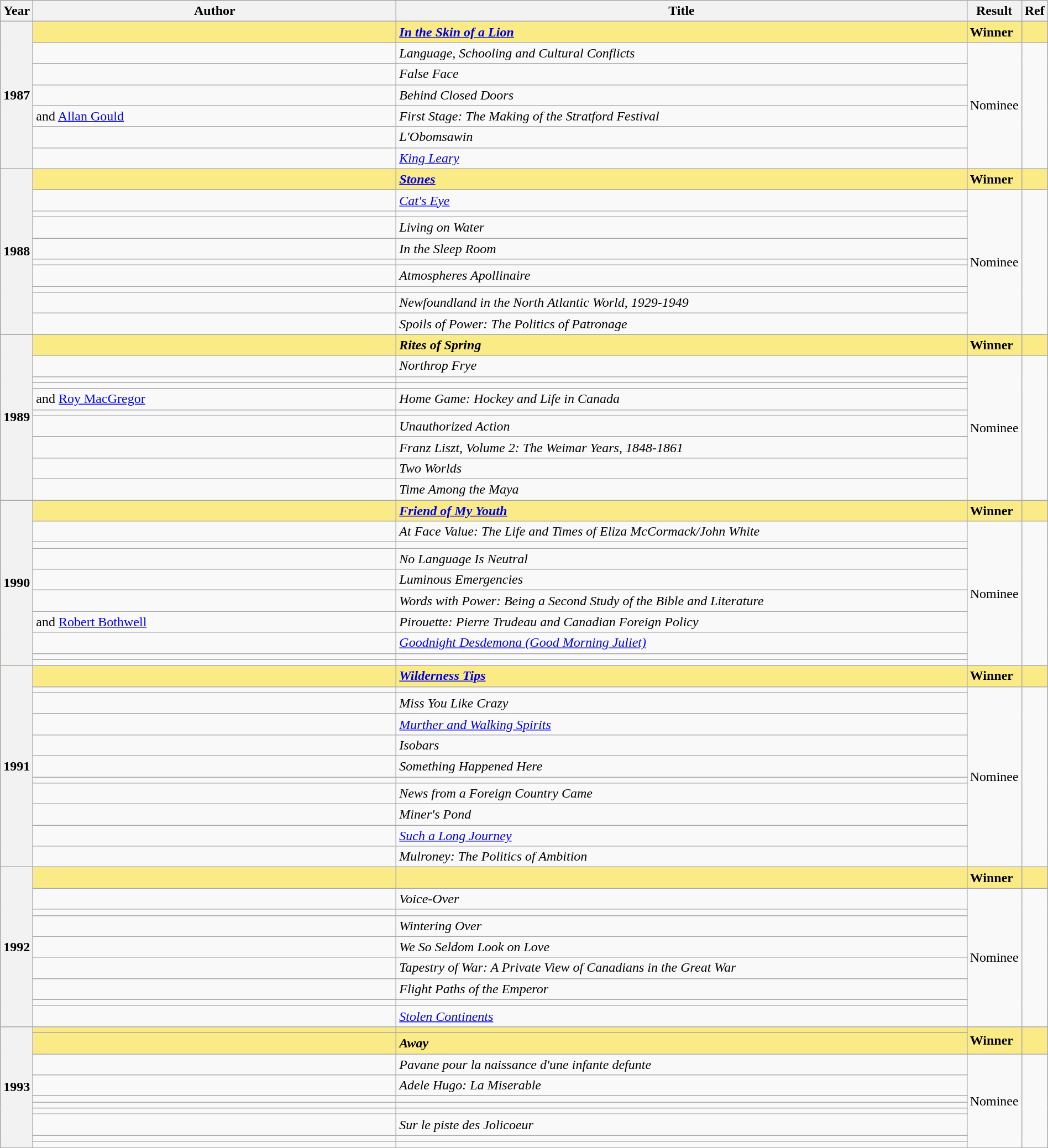<table class="wikitable sortable mw-collapsible" width="100%">
<tr>
<th>Year</th>
<th width="35%">Author</th>
<th width="55%">Title</th>
<th>Result</th>
<th>Ref</th>
</tr>
<tr style="background:#FAEB86">
<th rowspan="7">1987</th>
<td><strong></strong></td>
<td><strong><em><a href='#'>In the Skin of a Lion</a></em></strong></td>
<td><strong>Winner</strong></td>
<td></td>
</tr>
<tr>
<td></td>
<td><em>Language, Schooling and Cultural Conflicts</em></td>
<td rowspan="6">Nominee</td>
<td rowspan="6"></td>
</tr>
<tr>
<td></td>
<td><em>False Face</em></td>
</tr>
<tr>
<td></td>
<td><em>Behind Closed Doors</em></td>
</tr>
<tr>
<td> and <a href='#'>Allan Gould</a></td>
<td><em>First Stage: The Making of the Stratford Festival</em></td>
</tr>
<tr>
<td></td>
<td><em>L'Obomsawin</em></td>
</tr>
<tr>
<td></td>
<td><em><a href='#'>King Leary</a></em></td>
</tr>
<tr style="background:#FAEB86">
<th rowspan="10">1988</th>
<td><strong></strong></td>
<td><strong><em><a href='#'>Stones</a></em></strong></td>
<td><strong>Winner</strong></td>
<td></td>
</tr>
<tr>
<td></td>
<td><em><a href='#'>Cat's Eye</a></em></td>
<td rowspan="9">Nominee</td>
<td rowspan="9"></td>
</tr>
<tr>
<td></td>
<td></td>
</tr>
<tr>
<td></td>
<td><em>Living on Water</em></td>
</tr>
<tr>
<td></td>
<td><em>In the Sleep Room</em></td>
</tr>
<tr>
<td></td>
<td></td>
</tr>
<tr>
<td></td>
<td><em>Atmospheres Apollinaire</em></td>
</tr>
<tr>
<td></td>
<td></td>
</tr>
<tr>
<td></td>
<td><em>Newfoundland in the North Atlantic World, 1929-1949</em></td>
</tr>
<tr>
<td></td>
<td><em>Spoils of Power: The Politics of Patronage</em></td>
</tr>
<tr style="background:#FAEB86">
<th rowspan="10">1989</th>
<td><strong></strong></td>
<td><strong><em>Rites of Spring</em></strong></td>
<td><strong>Winner</strong></td>
<td></td>
</tr>
<tr>
<td></td>
<td><em>Northrop Frye</em></td>
<td rowspan="9">Nominee</td>
<td rowspan="9"></td>
</tr>
<tr>
<td></td>
<td></td>
</tr>
<tr>
<td></td>
<td></td>
</tr>
<tr>
<td> and <a href='#'>Roy MacGregor</a></td>
<td><em>Home Game: Hockey and Life in Canada</em></td>
</tr>
<tr>
<td></td>
<td></td>
</tr>
<tr>
<td></td>
<td><em>Unauthorized Action</em></td>
</tr>
<tr>
<td></td>
<td><em>Franz Liszt, Volume 2: The Weimar Years, 1848-1861</em></td>
</tr>
<tr>
<td></td>
<td><em>Two Worlds</em></td>
</tr>
<tr>
<td></td>
<td><em>Time Among the Maya</em></td>
</tr>
<tr style="background:#FAEB86">
<th rowspan="10">1990</th>
<td><strong></strong></td>
<td><strong><em><a href='#'>Friend of My Youth</a></em></strong></td>
<td><strong>Winner</strong></td>
<td></td>
</tr>
<tr>
<td></td>
<td><em>At Face Value: The Life and Times of Eliza McCormack/John White</em></td>
<td rowspan="9">Nominee</td>
<td rowspan="9"></td>
</tr>
<tr>
<td></td>
<td></td>
</tr>
<tr>
<td></td>
<td><em>No Language Is Neutral</em></td>
</tr>
<tr>
<td></td>
<td><em>Luminous Emergencies</em></td>
</tr>
<tr>
<td></td>
<td><em>Words with Power: Being a Second Study of the Bible and Literature</em></td>
</tr>
<tr>
<td> and <a href='#'>Robert Bothwell</a></td>
<td><em>Pirouette: Pierre Trudeau and Canadian Foreign Policy</em></td>
</tr>
<tr>
<td></td>
<td><em><a href='#'>Goodnight Desdemona (Good Morning Juliet)</a></em></td>
</tr>
<tr>
<td></td>
<td></td>
</tr>
<tr>
<td></td>
<td></td>
</tr>
<tr style="background:#FAEB86">
<th rowspan="11">1991</th>
<td><strong></strong></td>
<td><strong><em><a href='#'>Wilderness Tips</a></em></strong></td>
<td><strong>Winner</strong></td>
<td></td>
</tr>
<tr>
<td></td>
<td></td>
<td rowspan="10">Nominee</td>
<td rowspan="10"></td>
</tr>
<tr>
<td></td>
<td><em>Miss You Like Crazy</em></td>
</tr>
<tr>
<td></td>
<td><em><a href='#'>Murther and Walking Spirits</a></em></td>
</tr>
<tr>
<td></td>
<td><em>Isobars</em></td>
</tr>
<tr>
<td></td>
<td><em>Something Happened Here</em></td>
</tr>
<tr>
<td></td>
<td></td>
</tr>
<tr>
<td></td>
<td><em>News from a Foreign Country Came</em></td>
</tr>
<tr>
<td></td>
<td><em>Miner's Pond</em></td>
</tr>
<tr>
<td></td>
<td><em><a href='#'>Such a Long Journey</a></em></td>
</tr>
<tr>
<td></td>
<td><em>Mulroney: The Politics of Ambition</em></td>
</tr>
<tr style="background:#FAEB86">
<th rowspan="9">1992</th>
<td><strong></strong></td>
<td><strong></strong></td>
<td><strong>Winner</strong></td>
<td></td>
</tr>
<tr>
<td></td>
<td><em>Voice-Over</em></td>
<td rowspan="8">Nominee</td>
<td rowspan="8"></td>
</tr>
<tr>
<td></td>
<td></td>
</tr>
<tr>
<td></td>
<td><em>Wintering Over</em></td>
</tr>
<tr>
<td></td>
<td><em>We So Seldom Look on Love</em></td>
</tr>
<tr>
<td></td>
<td><em>Tapestry of War: A Private View of Canadians in the Great War</em></td>
</tr>
<tr>
<td></td>
<td><em>Flight Paths of the Emperor</em></td>
</tr>
<tr>
<td></td>
<td></td>
</tr>
<tr>
<td></td>
<td><em><a href='#'>Stolen Continents</a></em></td>
</tr>
<tr style="background:#FAEB86">
<th rowspan="10">1993</th>
<td><strong></strong></td>
<td><strong></strong></td>
<td rowspan="2"><strong>Winner</strong></td>
<td rowspan="2"></td>
</tr>
<tr style="background:#FAEB86">
<td><strong></strong></td>
<td><strong><em>Away</em></strong></td>
</tr>
<tr>
<td></td>
<td><em>Pavane pour la naissance d'une infante defunte</em></td>
<td rowspan="8">Nominee</td>
<td rowspan="8"></td>
</tr>
<tr>
<td></td>
<td><em>Adele Hugo: La Miserable</em></td>
</tr>
<tr>
<td></td>
<td></td>
</tr>
<tr>
<td></td>
<td></td>
</tr>
<tr>
<td></td>
<td></td>
</tr>
<tr>
<td></td>
<td><em>Sur le piste des Jolicoeur</em></td>
</tr>
<tr>
<td></td>
<td></td>
</tr>
<tr>
<td></td>
<td></td>
</tr>
</table>
